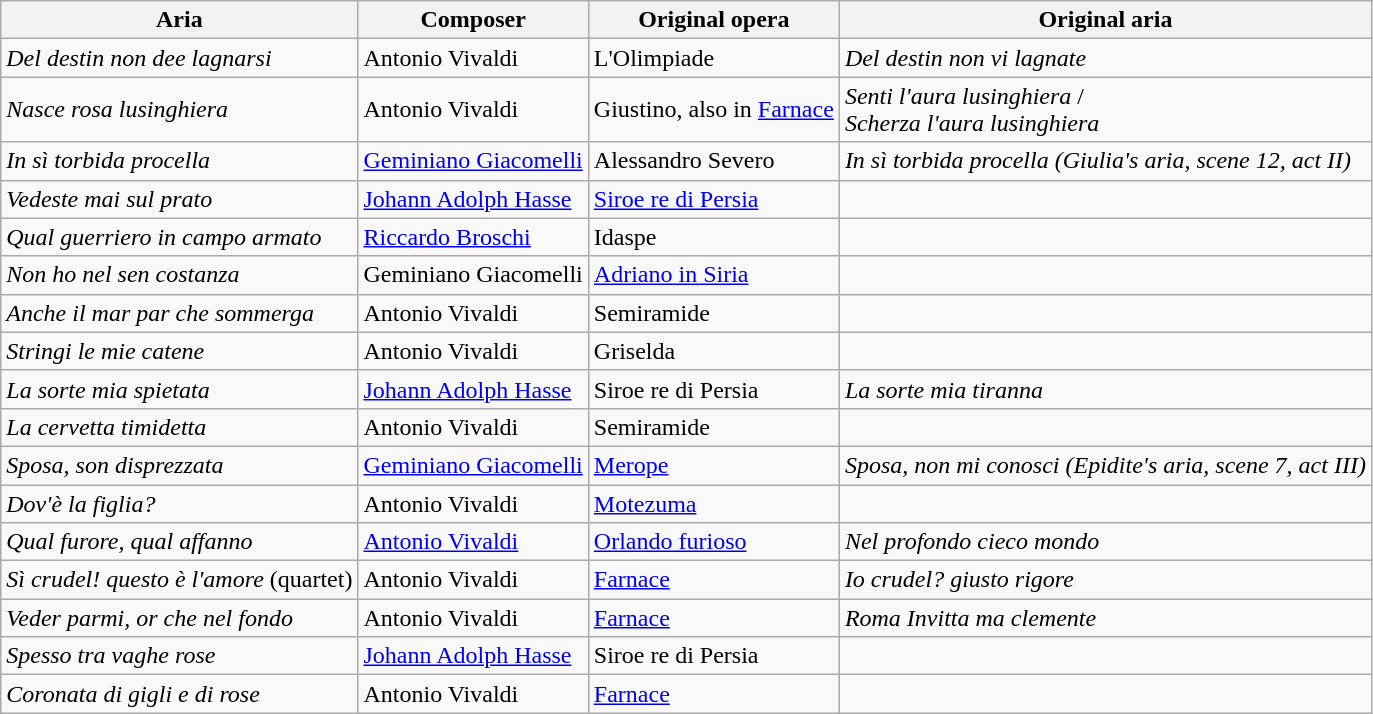<table class="wikitable">
<tr>
<th>Aria</th>
<th>Composer</th>
<th>Original opera</th>
<th>Original aria</th>
</tr>
<tr>
<td><em>Del destin non dee lagnarsi</em></td>
<td>Antonio Vivaldi</td>
<td>L'Olimpiade</td>
<td><em>Del destin non vi lagnate</em></td>
</tr>
<tr>
<td><em>Nasce rosa lusinghiera</em></td>
<td>Antonio Vivaldi</td>
<td>Giustino, also in <a href='#'>Farnace</a></td>
<td><em>Senti l'aura lusinghiera</em> /<br><em>Scherza l'aura lusinghiera</em></td>
</tr>
<tr>
<td><em>In sì torbida procella</em></td>
<td><a href='#'>Geminiano Giacomelli</a></td>
<td>Alessandro Severo</td>
<td><em>In sì torbida procella (Giulia's aria, scene 12, act II)</em></td>
</tr>
<tr>
<td><em>Vedeste mai sul prato</em></td>
<td><a href='#'>Johann Adolph Hasse</a></td>
<td><a href='#'>Siroe re di Persia</a></td>
<td></td>
</tr>
<tr>
<td><em>Qual guerriero in campo armato</em></td>
<td><a href='#'>Riccardo Broschi</a></td>
<td>Idaspe</td>
<td></td>
</tr>
<tr>
<td><em>Non ho nel sen costanza</em></td>
<td>Geminiano Giacomelli</td>
<td><a href='#'>Adriano in Siria</a></td>
<td></td>
</tr>
<tr>
<td><em>Anche il mar par che sommerga</em></td>
<td>Antonio Vivaldi</td>
<td>Semiramide</td>
<td></td>
</tr>
<tr>
<td><em>Stringi le mie catene</em></td>
<td>Antonio Vivaldi</td>
<td>Griselda</td>
<td></td>
</tr>
<tr>
<td><em>La sorte mia spietata</em></td>
<td><a href='#'>Johann Adolph Hasse</a></td>
<td>Siroe re di Persia</td>
<td><em>La sorte mia tiranna</em></td>
</tr>
<tr>
<td><em>La cervetta timidetta</em></td>
<td>Antonio Vivaldi</td>
<td>Semiramide</td>
<td></td>
</tr>
<tr>
<td><em>Sposa, son disprezzata</em></td>
<td><a href='#'>Geminiano Giacomelli</a></td>
<td><a href='#'>Merope</a></td>
<td><em>Sposa, non mi conosci (Epidite's aria, scene 7, act III)</em></td>
</tr>
<tr>
<td><em>Dov'è la figlia?</em></td>
<td>Antonio Vivaldi</td>
<td><a href='#'>Motezuma</a></td>
<td></td>
</tr>
<tr>
<td><em>Qual furore, qual affanno</em></td>
<td><a href='#'>Antonio Vivaldi</a></td>
<td><a href='#'>Orlando furioso</a></td>
<td><em>Nel profondo cieco mondo</em></td>
</tr>
<tr>
<td><em>Sì crudel! questo è l'amore</em> (quartet)</td>
<td>Antonio Vivaldi</td>
<td><a href='#'>Farnace</a></td>
<td><em>Io crudel? giusto rigore</em></td>
</tr>
<tr>
<td><em>Veder parmi, or che nel fondo</em></td>
<td>Antonio Vivaldi</td>
<td><a href='#'>Farnace</a></td>
<td><em>Roma Invitta ma clemente</em></td>
</tr>
<tr>
<td><em>Spesso tra vaghe rose</em></td>
<td><a href='#'>Johann Adolph Hasse</a></td>
<td>Siroe re di Persia</td>
<td></td>
</tr>
<tr>
<td><em>Coronata di gigli e di rose</em></td>
<td>Antonio Vivaldi</td>
<td><a href='#'>Farnace</a></td>
<td></td>
</tr>
</table>
